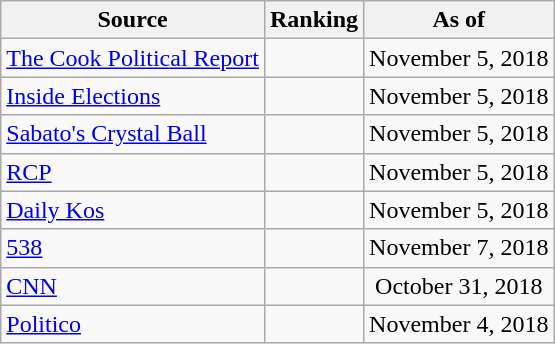<table class="wikitable" style="text-align:center">
<tr>
<th>Source</th>
<th>Ranking</th>
<th>As of</th>
</tr>
<tr>
<td align=left><a href='#'>The Cook Political Report</a></td>
<td></td>
<td>November 5, 2018</td>
</tr>
<tr>
<td align=left><a href='#'>Inside Elections</a></td>
<td></td>
<td>November 5, 2018</td>
</tr>
<tr>
<td align=left><a href='#'>Sabato's Crystal Ball</a></td>
<td></td>
<td>November 5, 2018</td>
</tr>
<tr>
<td align="left"><a href='#'>RCP</a></td>
<td></td>
<td>November 5, 2018</td>
</tr>
<tr>
<td align="left"><a href='#'>Daily Kos</a></td>
<td></td>
<td>November 5, 2018</td>
</tr>
<tr>
<td align="left"><a href='#'>538</a></td>
<td></td>
<td>November 7, 2018</td>
</tr>
<tr>
<td align="left"><a href='#'>CNN</a></td>
<td></td>
<td>October 31, 2018</td>
</tr>
<tr>
<td align="left"><a href='#'>Politico</a></td>
<td></td>
<td>November 4, 2018</td>
</tr>
</table>
